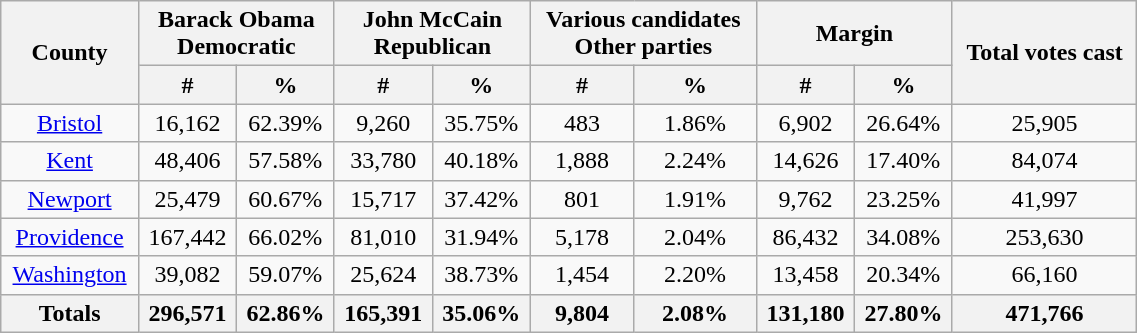<table width="60%"  class="wikitable sortable" style="text-align:center">
<tr>
<th style="text-align:center;" rowspan="2">County</th>
<th style="text-align:center;" colspan="2">Barack Obama<br>Democratic</th>
<th style="text-align:center;" colspan="2">John McCain<br>Republican</th>
<th style="text-align:center;" colspan="2">Various candidates<br>Other parties</th>
<th style="text-align:center;" colspan="2">Margin</th>
<th style="text-align:center;" rowspan="2">Total votes cast</th>
</tr>
<tr>
<th style="text-align:center;" data-sort-type="number">#</th>
<th style="text-align:center;" data-sort-type="number">%</th>
<th style="text-align:center;" data-sort-type="number">#</th>
<th style="text-align:center;" data-sort-type="number">%</th>
<th style="text-align:center;" data-sort-type="number">#</th>
<th style="text-align:center;" data-sort-type="number">%</th>
<th style="text-align:center;" data-sort-type="number">#</th>
<th style="text-align:center;" data-sort-type="number">%</th>
</tr>
<tr style="text-align:center;">
<td><a href='#'>Bristol</a></td>
<td>16,162</td>
<td>62.39%</td>
<td>9,260</td>
<td>35.75%</td>
<td>483</td>
<td>1.86%</td>
<td>6,902</td>
<td>26.64%</td>
<td>25,905</td>
</tr>
<tr style="text-align:center;">
<td><a href='#'>Kent</a></td>
<td>48,406</td>
<td>57.58%</td>
<td>33,780</td>
<td>40.18%</td>
<td>1,888</td>
<td>2.24%</td>
<td>14,626</td>
<td>17.40%</td>
<td>84,074</td>
</tr>
<tr style="text-align:center;">
<td><a href='#'>Newport</a></td>
<td>25,479</td>
<td>60.67%</td>
<td>15,717</td>
<td>37.42%</td>
<td>801</td>
<td>1.91%</td>
<td>9,762</td>
<td>23.25%</td>
<td>41,997</td>
</tr>
<tr style="text-align:center;">
<td><a href='#'>Providence</a></td>
<td>167,442</td>
<td>66.02%</td>
<td>81,010</td>
<td>31.94%</td>
<td>5,178</td>
<td>2.04%</td>
<td>86,432</td>
<td>34.08%</td>
<td>253,630</td>
</tr>
<tr style="text-align:center;">
<td><a href='#'>Washington</a></td>
<td>39,082</td>
<td>59.07%</td>
<td>25,624</td>
<td>38.73%</td>
<td>1,454</td>
<td>2.20%</td>
<td>13,458</td>
<td>20.34%</td>
<td>66,160</td>
</tr>
<tr>
<th>Totals</th>
<th>296,571</th>
<th>62.86%</th>
<th>165,391</th>
<th>35.06%</th>
<th>9,804</th>
<th>2.08%</th>
<th>131,180</th>
<th>27.80%</th>
<th>471,766</th>
</tr>
</table>
